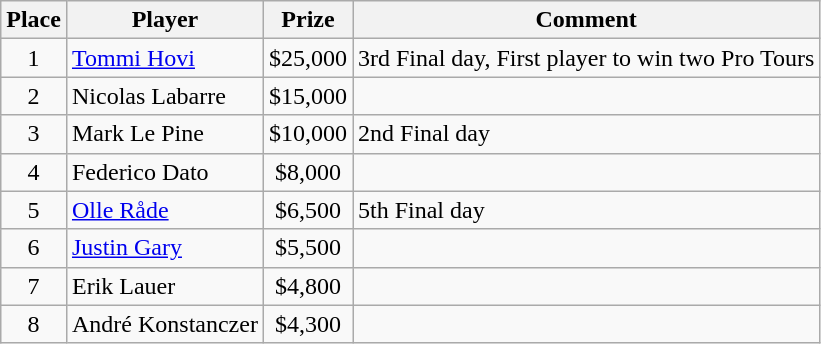<table class="wikitable">
<tr>
<th>Place</th>
<th>Player</th>
<th>Prize</th>
<th>Comment</th>
</tr>
<tr>
<td align=center>1</td>
<td> <a href='#'>Tommi Hovi</a></td>
<td align=center>$25,000</td>
<td>3rd Final day, First player to win two Pro Tours</td>
</tr>
<tr>
<td align=center>2</td>
<td> Nicolas Labarre</td>
<td align=center>$15,000</td>
<td></td>
</tr>
<tr>
<td align=center>3</td>
<td> Mark Le Pine</td>
<td align=center>$10,000</td>
<td>2nd Final day</td>
</tr>
<tr>
<td align=center>4</td>
<td> Federico Dato</td>
<td align=center>$8,000</td>
<td></td>
</tr>
<tr>
<td align=center>5</td>
<td> <a href='#'>Olle Råde</a></td>
<td align=center>$6,500</td>
<td>5th Final day</td>
</tr>
<tr>
<td align=center>6</td>
<td> <a href='#'>Justin Gary</a></td>
<td align=center>$5,500</td>
<td></td>
</tr>
<tr>
<td align=center>7</td>
<td> Erik Lauer</td>
<td align=center>$4,800</td>
<td></td>
</tr>
<tr>
<td align=center>8</td>
<td> André Konstanczer</td>
<td align=center>$4,300</td>
<td></td>
</tr>
</table>
